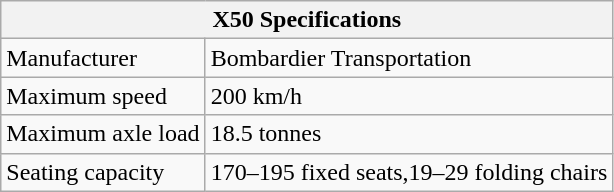<table class="wikitable">
<tr>
<th colspan="2">X50 Specifications</th>
</tr>
<tr>
<td>Manufacturer</td>
<td>Bombardier Transportation</td>
</tr>
<tr>
<td>Maximum speed</td>
<td>200 km/h</td>
</tr>
<tr>
<td>Maximum axle load</td>
<td>18.5 tonnes</td>
</tr>
<tr>
<td>Seating capacity</td>
<td>170–195 fixed seats,19–29 folding chairs</td>
</tr>
</table>
